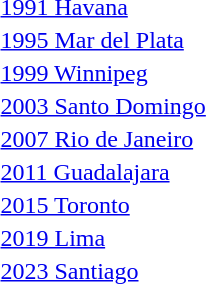<table>
<tr>
<td><a href='#'>1991 Havana</a><br></td>
<td></td>
<td></td>
<td></td>
</tr>
<tr>
<td><a href='#'>1995 Mar del Plata</a><br></td>
<td></td>
<td></td>
<td></td>
</tr>
<tr>
<td><a href='#'>1999 Winnipeg</a><br></td>
<td></td>
<td></td>
<td></td>
</tr>
<tr>
<td><a href='#'>2003 Santo Domingo</a><br></td>
<td></td>
<td></td>
<td></td>
</tr>
<tr>
<td><a href='#'>2007 Rio de Janeiro</a><br></td>
<td></td>
<td></td>
<td></td>
</tr>
<tr>
<td rowspan=2><a href='#'>2011 Guadalajara</a><br></td>
<td rowspan=2></td>
<td rowspan=2></td>
<td></td>
</tr>
<tr>
<td></td>
</tr>
<tr>
<td rowspan=2><a href='#'>2015 Toronto</a><br></td>
<td rowspan=2></td>
<td rowspan=2></td>
<td></td>
</tr>
<tr>
<td></td>
</tr>
<tr>
<td rowspan=2><a href='#'>2019 Lima</a><br></td>
<td rowspan=2></td>
<td rowspan=2></td>
<td></td>
</tr>
<tr>
<td></td>
</tr>
<tr>
<td rowspan=2><a href='#'>2023 Santiago</a><br></td>
<td rowspan=2></td>
<td rowspan=2></td>
<td></td>
</tr>
<tr>
<td></td>
</tr>
</table>
